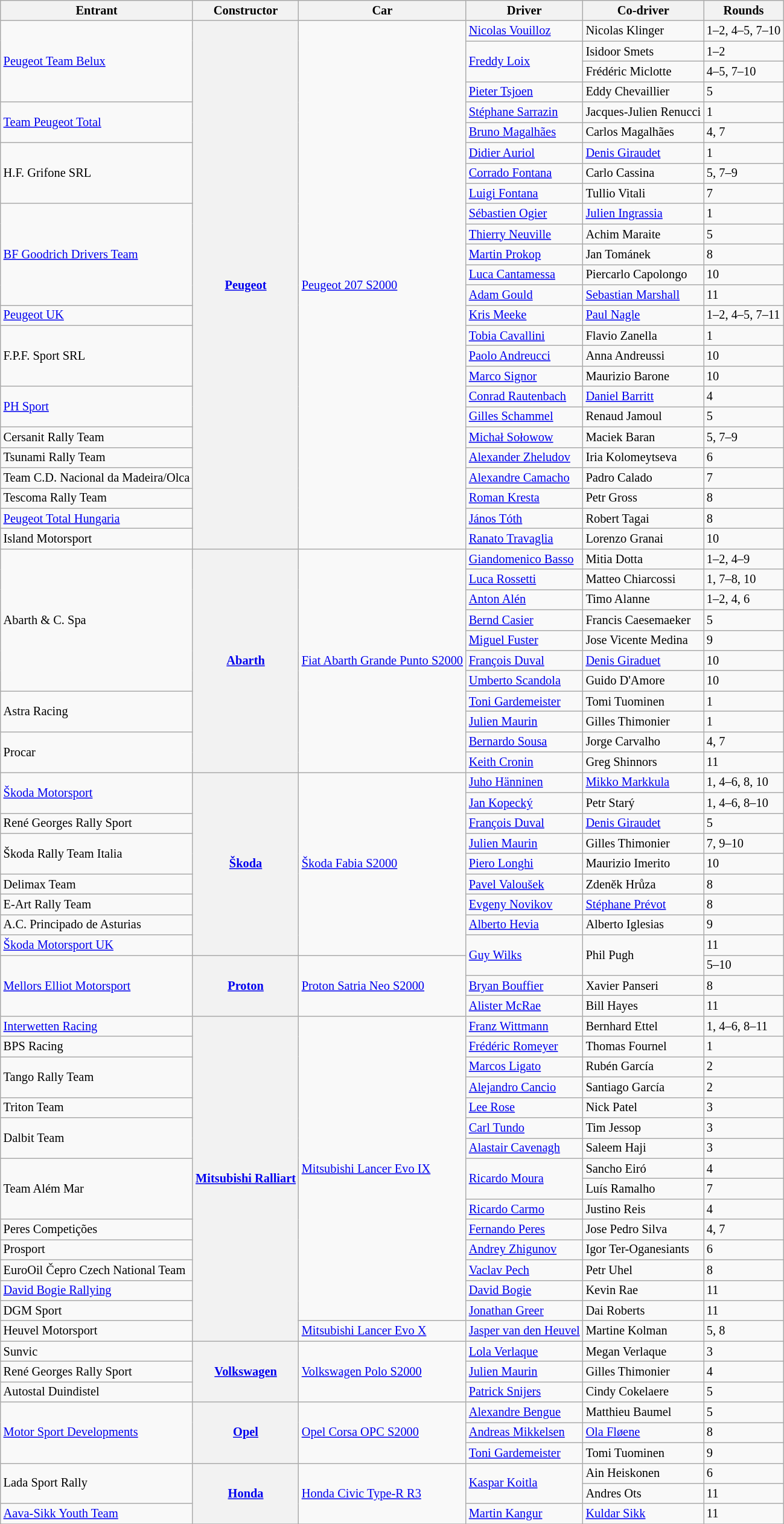<table class="wikitable" style="font-size: 85%">
<tr>
<th>Entrant</th>
<th>Constructor</th>
<th>Car</th>
<th>Driver</th>
<th>Co-driver</th>
<th>Rounds</th>
</tr>
<tr>
<td rowspan="4"> <a href='#'>Peugeot Team Belux</a></td>
<th rowspan="26"><a href='#'>Peugeot</a></th>
<td rowspan="26"><a href='#'>Peugeot 207 S2000</a></td>
<td> <a href='#'>Nicolas Vouilloz</a></td>
<td> Nicolas Klinger</td>
<td>1–2, 4–5, 7–10</td>
</tr>
<tr>
<td rowspan="2"> <a href='#'>Freddy Loix</a></td>
<td> Isidoor Smets</td>
<td>1–2</td>
</tr>
<tr>
<td> Frédéric Miclotte</td>
<td>4–5, 7–10</td>
</tr>
<tr>
<td> <a href='#'>Pieter Tsjoen</a></td>
<td> Eddy Chevaillier</td>
<td>5</td>
</tr>
<tr>
<td rowspan="2"> <a href='#'>Team Peugeot Total</a></td>
<td> <a href='#'>Stéphane Sarrazin</a></td>
<td> Jacques-Julien Renucci</td>
<td>1</td>
</tr>
<tr>
<td> <a href='#'>Bruno Magalhães</a></td>
<td> Carlos Magalhães</td>
<td>4, 7</td>
</tr>
<tr>
<td rowspan="3"> H.F. Grifone SRL</td>
<td> <a href='#'>Didier Auriol</a></td>
<td> <a href='#'>Denis Giraudet</a></td>
<td>1</td>
</tr>
<tr>
<td> <a href='#'>Corrado Fontana</a></td>
<td> Carlo Cassina</td>
<td>5, 7–9</td>
</tr>
<tr>
<td> <a href='#'>Luigi Fontana</a></td>
<td> Tullio Vitali</td>
<td>7</td>
</tr>
<tr>
<td rowspan="5"> <a href='#'>BF Goodrich Drivers Team</a></td>
<td> <a href='#'>Sébastien Ogier</a></td>
<td> <a href='#'>Julien Ingrassia</a></td>
<td>1</td>
</tr>
<tr>
<td> <a href='#'>Thierry Neuville</a></td>
<td> Achim Maraite</td>
<td>5</td>
</tr>
<tr>
<td> <a href='#'>Martin Prokop</a></td>
<td> Jan Tománek</td>
<td>8</td>
</tr>
<tr>
<td> <a href='#'>Luca Cantamessa</a></td>
<td> Piercarlo Capolongo</td>
<td>10</td>
</tr>
<tr>
<td> <a href='#'>Adam Gould</a></td>
<td> <a href='#'>Sebastian Marshall</a></td>
<td>11</td>
</tr>
<tr>
<td> <a href='#'>Peugeot UK</a></td>
<td> <a href='#'>Kris Meeke</a></td>
<td> <a href='#'>Paul Nagle</a></td>
<td>1–2, 4–5, 7–11</td>
</tr>
<tr>
<td rowspan="3"> F.P.F. Sport SRL</td>
<td> <a href='#'>Tobia Cavallini</a></td>
<td> Flavio Zanella</td>
<td>1</td>
</tr>
<tr>
<td> <a href='#'>Paolo Andreucci</a></td>
<td> Anna Andreussi</td>
<td>10</td>
</tr>
<tr>
<td> <a href='#'>Marco Signor</a></td>
<td> Maurizio Barone</td>
<td>10</td>
</tr>
<tr>
<td rowspan="2"> <a href='#'>PH Sport</a></td>
<td> <a href='#'>Conrad Rautenbach</a></td>
<td> <a href='#'>Daniel Barritt</a></td>
<td>4</td>
</tr>
<tr>
<td> <a href='#'>Gilles Schammel</a></td>
<td> Renaud Jamoul</td>
<td>5</td>
</tr>
<tr>
<td> Cersanit Rally Team</td>
<td> <a href='#'>Michał Sołowow</a></td>
<td> Maciek Baran</td>
<td>5, 7–9</td>
</tr>
<tr>
<td> Tsunami Rally Team</td>
<td> <a href='#'>Alexander Zheludov</a></td>
<td> Iria Kolomeytseva</td>
<td>6</td>
</tr>
<tr>
<td> Team C.D. Nacional da Madeira/Olca</td>
<td> <a href='#'>Alexandre Camacho</a></td>
<td> Padro Calado</td>
<td>7</td>
</tr>
<tr>
<td> Tescoma Rally Team</td>
<td> <a href='#'>Roman Kresta</a></td>
<td> Petr Gross</td>
<td>8</td>
</tr>
<tr>
<td> <a href='#'>Peugeot Total Hungaria</a></td>
<td> <a href='#'>János Tóth</a></td>
<td> Robert Tagai</td>
<td>8</td>
</tr>
<tr>
<td> Island Motorsport</td>
<td> <a href='#'>Ranato Travaglia</a></td>
<td> Lorenzo Granai</td>
<td>10</td>
</tr>
<tr>
<td rowspan="7"> Abarth & C. Spa</td>
<th rowspan="11"><a href='#'>Abarth</a></th>
<td rowspan="11"><a href='#'>Fiat Abarth Grande Punto S2000</a></td>
<td> <a href='#'>Giandomenico Basso</a></td>
<td> Mitia Dotta</td>
<td>1–2, 4–9</td>
</tr>
<tr>
<td> <a href='#'>Luca Rossetti</a></td>
<td> Matteo Chiarcossi</td>
<td>1, 7–8, 10</td>
</tr>
<tr>
<td> <a href='#'>Anton Alén</a></td>
<td> Timo Alanne</td>
<td>1–2, 4, 6</td>
</tr>
<tr>
<td> <a href='#'>Bernd Casier</a></td>
<td> Francis Caesemaeker</td>
<td>5</td>
</tr>
<tr>
<td> <a href='#'>Miguel Fuster</a></td>
<td> Jose Vicente Medina</td>
<td>9</td>
</tr>
<tr>
<td> <a href='#'>François Duval</a></td>
<td> <a href='#'>Denis Giraduet</a></td>
<td>10</td>
</tr>
<tr>
<td> <a href='#'>Umberto Scandola</a></td>
<td> Guido D'Amore</td>
<td>10</td>
</tr>
<tr>
<td rowspan="2"> Astra Racing</td>
<td> <a href='#'>Toni Gardemeister</a></td>
<td> Tomi Tuominen</td>
<td>1</td>
</tr>
<tr>
<td> <a href='#'>Julien Maurin</a></td>
<td> Gilles Thimonier</td>
<td>1</td>
</tr>
<tr>
<td rowspan="2"> Procar</td>
<td> <a href='#'>Bernardo Sousa</a></td>
<td> Jorge Carvalho</td>
<td>4, 7</td>
</tr>
<tr>
<td> <a href='#'>Keith Cronin</a></td>
<td> Greg Shinnors</td>
<td>11</td>
</tr>
<tr>
<td rowspan="2"> <a href='#'>Škoda Motorsport</a></td>
<th rowspan="9"><a href='#'>Škoda</a></th>
<td rowspan="9"><a href='#'>Škoda Fabia S2000</a></td>
<td> <a href='#'>Juho Hänninen</a></td>
<td> <a href='#'>Mikko Markkula</a></td>
<td>1, 4–6, 8, 10</td>
</tr>
<tr>
<td> <a href='#'>Jan Kopecký</a></td>
<td> Petr Starý</td>
<td>1, 4–6, 8–10</td>
</tr>
<tr>
<td> René Georges Rally Sport</td>
<td> <a href='#'>François Duval</a></td>
<td> <a href='#'>Denis Giraudet</a></td>
<td>5</td>
</tr>
<tr>
<td rowspan="2"> Škoda Rally Team Italia</td>
<td> <a href='#'>Julien Maurin</a></td>
<td> Gilles Thimonier</td>
<td>7, 9–10</td>
</tr>
<tr>
<td> <a href='#'>Piero Longhi</a></td>
<td> Maurizio Imerito</td>
<td>10</td>
</tr>
<tr>
<td> Delimax Team</td>
<td> <a href='#'>Pavel Valoušek</a></td>
<td> Zdeněk Hrůza</td>
<td>8</td>
</tr>
<tr>
<td> E-Art Rally Team</td>
<td> <a href='#'>Evgeny Novikov</a></td>
<td> <a href='#'>Stéphane Prévot</a></td>
<td>8</td>
</tr>
<tr>
<td> A.C. Principado de Asturias</td>
<td> <a href='#'>Alberto Hevia</a></td>
<td> Alberto Iglesias</td>
<td>9</td>
</tr>
<tr>
<td> <a href='#'>Škoda Motorsport UK</a></td>
<td rowspan=2> <a href='#'>Guy Wilks</a></td>
<td rowspan=2> Phil Pugh</td>
<td>11</td>
</tr>
<tr>
<td rowspan="3"> <a href='#'>Mellors Elliot Motorsport</a></td>
<th rowspan="3"><a href='#'>Proton</a></th>
<td rowspan="3"><a href='#'>Proton Satria Neo S2000</a></td>
<td>5–10</td>
</tr>
<tr>
<td> <a href='#'>Bryan Bouffier</a></td>
<td> Xavier Panseri</td>
<td>8</td>
</tr>
<tr>
<td> <a href='#'>Alister McRae</a></td>
<td> Bill Hayes</td>
<td>11</td>
</tr>
<tr>
<td> <a href='#'>Interwetten Racing</a></td>
<th rowspan="16"><a href='#'>Mitsubishi Ralliart</a></th>
<td rowspan="15"><a href='#'>Mitsubishi Lancer Evo IX</a></td>
<td> <a href='#'>Franz Wittmann</a></td>
<td> Bernhard Ettel</td>
<td>1, 4–6, 8–11</td>
</tr>
<tr>
<td> BPS Racing</td>
<td> <a href='#'>Frédéric Romeyer</a></td>
<td> Thomas Fournel</td>
<td>1</td>
</tr>
<tr>
<td rowspan=2> Tango Rally Team</td>
<td> <a href='#'>Marcos Ligato</a></td>
<td> Rubén García</td>
<td>2</td>
</tr>
<tr>
<td> <a href='#'>Alejandro Cancio</a></td>
<td> Santiago García</td>
<td>2</td>
</tr>
<tr>
<td> Triton Team</td>
<td> <a href='#'>Lee Rose</a></td>
<td> Nick Patel</td>
<td>3</td>
</tr>
<tr>
<td rowspan="2"> Dalbit Team</td>
<td> <a href='#'>Carl Tundo</a></td>
<td> Tim Jessop</td>
<td>3</td>
</tr>
<tr>
<td> <a href='#'>Alastair Cavenagh</a></td>
<td> Saleem Haji</td>
<td>3</td>
</tr>
<tr>
<td rowspan=3> Team Além Mar</td>
<td rowspan=2> <a href='#'>Ricardo Moura</a></td>
<td> Sancho Eiró</td>
<td>4</td>
</tr>
<tr>
<td> Luís Ramalho</td>
<td>7</td>
</tr>
<tr>
<td> <a href='#'>Ricardo Carmo</a></td>
<td> Justino Reis</td>
<td>4</td>
</tr>
<tr>
<td> Peres Competições</td>
<td> <a href='#'>Fernando Peres</a></td>
<td> Jose Pedro Silva</td>
<td>4, 7</td>
</tr>
<tr>
<td> Prosport</td>
<td> <a href='#'>Andrey Zhigunov</a></td>
<td> Igor Ter-Oganesiants</td>
<td>6</td>
</tr>
<tr>
<td> EuroOil Čepro Czech National Team</td>
<td> <a href='#'>Vaclav Pech</a></td>
<td> Petr Uhel</td>
<td>8</td>
</tr>
<tr>
<td> <a href='#'>David Bogie Rallying</a></td>
<td> <a href='#'>David Bogie</a></td>
<td> Kevin Rae</td>
<td>11</td>
</tr>
<tr>
<td> DGM Sport</td>
<td> <a href='#'>Jonathan Greer</a></td>
<td> Dai Roberts</td>
<td>11</td>
</tr>
<tr>
<td> Heuvel Motorsport</td>
<td><a href='#'>Mitsubishi Lancer Evo X</a></td>
<td> <a href='#'>Jasper van den Heuvel</a></td>
<td> Martine Kolman</td>
<td>5, 8</td>
</tr>
<tr>
<td> Sunvic</td>
<th rowspan="3"><a href='#'>Volkswagen</a></th>
<td rowspan="3"><a href='#'>Volkswagen Polo S2000</a></td>
<td> <a href='#'>Lola Verlaque</a></td>
<td> Megan Verlaque</td>
<td>3</td>
</tr>
<tr>
<td> René Georges Rally Sport</td>
<td> <a href='#'>Julien Maurin</a></td>
<td> Gilles Thimonier</td>
<td>4</td>
</tr>
<tr>
<td> Autostal Duindistel</td>
<td> <a href='#'>Patrick Snijers</a></td>
<td> Cindy Cokelaere</td>
<td>5</td>
</tr>
<tr>
<td rowspan="3"> <a href='#'>Motor Sport Developments</a></td>
<th rowspan="3"><a href='#'>Opel</a></th>
<td rowspan="3"><a href='#'>Opel Corsa OPC S2000</a></td>
<td> <a href='#'>Alexandre Bengue</a></td>
<td> Matthieu Baumel</td>
<td>5</td>
</tr>
<tr>
<td> <a href='#'>Andreas Mikkelsen</a></td>
<td> <a href='#'>Ola Fløene</a></td>
<td>8</td>
</tr>
<tr>
<td> <a href='#'>Toni Gardemeister</a></td>
<td> Tomi Tuominen</td>
<td>9</td>
</tr>
<tr>
<td rowspan="2"> Lada Sport Rally</td>
<th rowspan="3"><a href='#'>Honda</a></th>
<td rowspan="3"><a href='#'>Honda Civic Type-R R3</a></td>
<td rowspan="2"> <a href='#'>Kaspar Koitla</a></td>
<td> Ain Heiskonen</td>
<td>6</td>
</tr>
<tr>
<td> Andres Ots</td>
<td>11</td>
</tr>
<tr>
<td> <a href='#'>Aava-Sikk Youth Team</a></td>
<td> <a href='#'>Martin Kangur</a></td>
<td> <a href='#'>Kuldar Sikk</a></td>
<td>11</td>
</tr>
<tr>
</tr>
</table>
